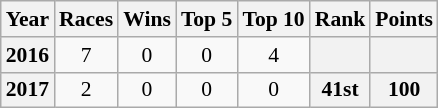<table class="wikitable" style="text-align:center; font-size:90%">
<tr>
<th>Year</th>
<th>Races</th>
<th>Wins</th>
<th>Top 5</th>
<th>Top 10</th>
<th>Rank</th>
<th>Points</th>
</tr>
<tr>
<th>2016</th>
<td>7</td>
<td>0</td>
<td>0</td>
<td>4</td>
<th></th>
<th></th>
</tr>
<tr>
<th>2017</th>
<td>2</td>
<td>0</td>
<td>0</td>
<td>0</td>
<th>41st</th>
<th>100</th>
</tr>
</table>
